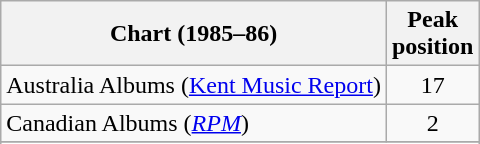<table class="wikitable sortable">
<tr>
<th>Chart (1985–86)</th>
<th>Peak<br>position</th>
</tr>
<tr>
<td>Australia Albums (<a href='#'>Kent Music Report</a>)</td>
<td style="text-align:center;">17</td>
</tr>
<tr>
<td>Canadian Albums (<em><a href='#'>RPM</a></em>)</td>
<td style="text-align:center;">2</td>
</tr>
<tr>
</tr>
<tr>
</tr>
<tr>
</tr>
<tr>
</tr>
</table>
